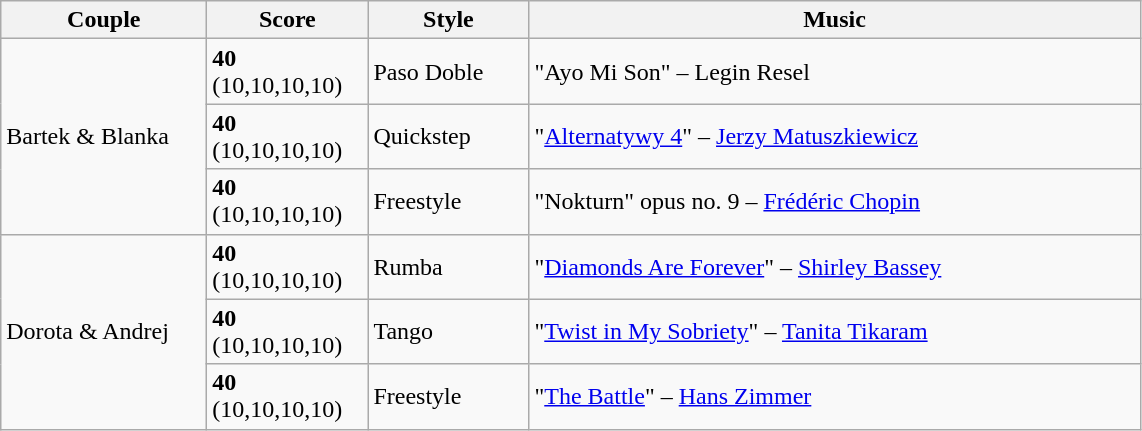<table class="wikitable">
<tr>
<th width="130">Couple</th>
<th width="100">Score</th>
<th width="100">Style</th>
<th width="400">Music</th>
</tr>
<tr>
<td rowspan="3">Bartek & Blanka</td>
<td><strong>40</strong> (10,10,10,10)</td>
<td>Paso Doble</td>
<td>"Ayo Mi Son" – Legin Resel</td>
</tr>
<tr>
<td><strong>40</strong> (10,10,10,10)</td>
<td>Quickstep</td>
<td>"<a href='#'>Alternatywy 4</a>" – <a href='#'>Jerzy Matuszkiewicz</a></td>
</tr>
<tr>
<td><strong>40</strong> (10,10,10,10)</td>
<td>Freestyle</td>
<td>"Nokturn" opus no. 9  – <a href='#'>Frédéric Chopin</a></td>
</tr>
<tr>
<td rowspan="3">Dorota & Andrej</td>
<td><strong>40</strong> (10,10,10,10)</td>
<td>Rumba</td>
<td>"<a href='#'>Diamonds Are Forever</a>" – <a href='#'>Shirley Bassey</a></td>
</tr>
<tr>
<td><strong>40</strong> (10,10,10,10)</td>
<td>Tango</td>
<td>"<a href='#'>Twist in My Sobriety</a>" – <a href='#'>Tanita Tikaram</a></td>
</tr>
<tr>
<td><strong>40</strong> (10,10,10,10)</td>
<td>Freestyle</td>
<td>"<a href='#'>The Battle</a>" – <a href='#'>Hans Zimmer</a></td>
</tr>
</table>
